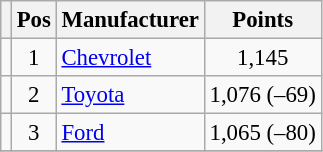<table class="wikitable" style="font-size: 95%;">
<tr>
<th></th>
<th>Pos</th>
<th>Manufacturer</th>
<th>Points</th>
</tr>
<tr>
<td align="left"></td>
<td style="text-align:center;">1</td>
<td><a href='#'>Chevrolet</a></td>
<td style="text-align:center;">1,145</td>
</tr>
<tr>
<td align="left"></td>
<td style="text-align:center;">2</td>
<td><a href='#'>Toyota</a></td>
<td style="text-align:center;">1,076 (–69)</td>
</tr>
<tr>
<td align="left"></td>
<td style="text-align:center;">3</td>
<td><a href='#'>Ford</a></td>
<td style="text-align:center;">1,065 (–80)</td>
</tr>
<tr class="sortbottom">
</tr>
</table>
